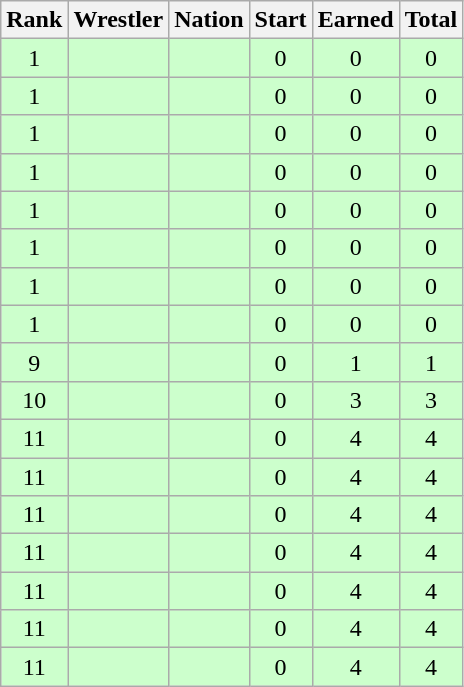<table class="wikitable sortable" style="text-align:center;">
<tr>
<th>Rank</th>
<th>Wrestler</th>
<th>Nation</th>
<th>Start</th>
<th>Earned</th>
<th>Total</th>
</tr>
<tr style="background:#cfc;">
<td>1</td>
<td align=left></td>
<td align=left></td>
<td>0</td>
<td>0</td>
<td>0</td>
</tr>
<tr style="background:#cfc;">
<td>1</td>
<td align=left></td>
<td align=left></td>
<td>0</td>
<td>0</td>
<td>0</td>
</tr>
<tr style="background:#cfc;">
<td>1</td>
<td align=left></td>
<td align=left></td>
<td>0</td>
<td>0</td>
<td>0</td>
</tr>
<tr style="background:#cfc;">
<td>1</td>
<td align=left></td>
<td align=left></td>
<td>0</td>
<td>0</td>
<td>0</td>
</tr>
<tr style="background:#cfc;">
<td>1</td>
<td align=left></td>
<td align=left></td>
<td>0</td>
<td>0</td>
<td>0</td>
</tr>
<tr style="background:#cfc;">
<td>1</td>
<td align=left></td>
<td align=left></td>
<td>0</td>
<td>0</td>
<td>0</td>
</tr>
<tr style="background:#cfc;">
<td>1</td>
<td align=left></td>
<td align=left></td>
<td>0</td>
<td>0</td>
<td>0</td>
</tr>
<tr style="background:#cfc;">
<td>1</td>
<td align=left></td>
<td align=left></td>
<td>0</td>
<td>0</td>
<td>0</td>
</tr>
<tr style="background:#cfc;">
<td>9</td>
<td align=left></td>
<td align=left></td>
<td>0</td>
<td>1</td>
<td>1</td>
</tr>
<tr style="background:#cfc;">
<td>10</td>
<td align=left></td>
<td align=left></td>
<td>0</td>
<td>3</td>
<td>3</td>
</tr>
<tr style="background:#cfc;">
<td>11</td>
<td align=left></td>
<td align=left></td>
<td>0</td>
<td>4</td>
<td>4</td>
</tr>
<tr style="background:#cfc;">
<td>11</td>
<td align=left></td>
<td align=left></td>
<td>0</td>
<td>4</td>
<td>4</td>
</tr>
<tr style="background:#cfc;">
<td>11</td>
<td align=left></td>
<td align=left></td>
<td>0</td>
<td>4</td>
<td>4</td>
</tr>
<tr style="background:#cfc;">
<td>11</td>
<td align=left></td>
<td align=left></td>
<td>0</td>
<td>4</td>
<td>4</td>
</tr>
<tr style="background:#cfc;">
<td>11</td>
<td align=left></td>
<td align=left></td>
<td>0</td>
<td>4</td>
<td>4</td>
</tr>
<tr style="background:#cfc;">
<td>11</td>
<td align=left></td>
<td align=left></td>
<td>0</td>
<td>4</td>
<td>4</td>
</tr>
<tr style="background:#cfc;">
<td>11</td>
<td align=left></td>
<td align=left></td>
<td>0</td>
<td>4</td>
<td>4</td>
</tr>
</table>
